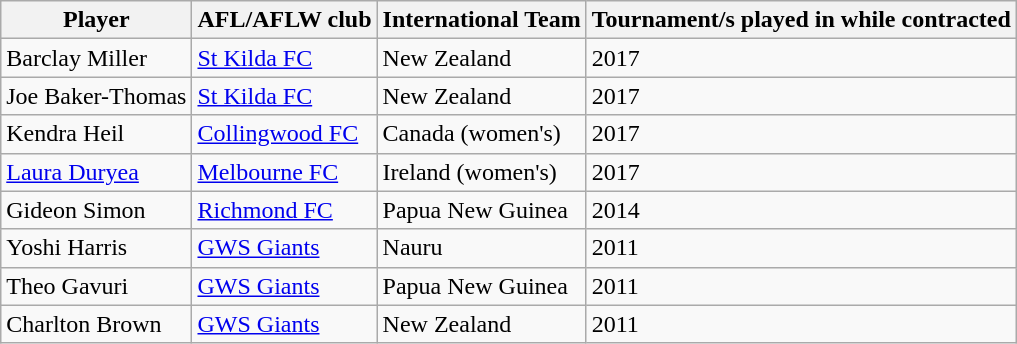<table class="sortable wikitable">
<tr>
<th>Player</th>
<th>AFL/AFLW club</th>
<th>International Team</th>
<th>Tournament/s played in while contracted</th>
</tr>
<tr>
<td>Barclay Miller</td>
<td><a href='#'>St Kilda FC</a></td>
<td>New Zealand</td>
<td>2017</td>
</tr>
<tr>
<td>Joe Baker-Thomas</td>
<td><a href='#'>St Kilda FC</a></td>
<td>New Zealand</td>
<td>2017</td>
</tr>
<tr>
<td>Kendra Heil</td>
<td><a href='#'>Collingwood FC</a></td>
<td>Canada (women's)</td>
<td>2017</td>
</tr>
<tr>
<td><a href='#'>Laura Duryea</a></td>
<td><a href='#'>Melbourne FC</a></td>
<td>Ireland (women's)</td>
<td>2017</td>
</tr>
<tr>
<td>Gideon Simon</td>
<td><a href='#'>Richmond FC</a></td>
<td>Papua New Guinea</td>
<td>2014</td>
</tr>
<tr>
<td>Yoshi Harris</td>
<td><a href='#'>GWS Giants</a></td>
<td>Nauru</td>
<td>2011</td>
</tr>
<tr>
<td>Theo Gavuri</td>
<td><a href='#'>GWS Giants</a></td>
<td>Papua New Guinea</td>
<td>2011</td>
</tr>
<tr>
<td>Charlton Brown</td>
<td><a href='#'>GWS Giants</a></td>
<td>New Zealand</td>
<td>2011</td>
</tr>
</table>
